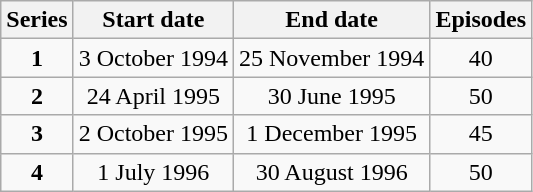<table class="wikitable" style="text-align:center;">
<tr>
<th>Series</th>
<th>Start date</th>
<th>End date</th>
<th>Episodes</th>
</tr>
<tr>
<td><strong>1</strong></td>
<td>3 October 1994</td>
<td>25 November 1994</td>
<td>40</td>
</tr>
<tr>
<td><strong>2</strong></td>
<td>24 April 1995</td>
<td>30 June 1995</td>
<td>50</td>
</tr>
<tr>
<td><strong>3</strong></td>
<td>2 October 1995</td>
<td>1 December 1995</td>
<td>45</td>
</tr>
<tr>
<td><strong>4</strong></td>
<td>1 July 1996</td>
<td>30 August 1996</td>
<td>50</td>
</tr>
</table>
